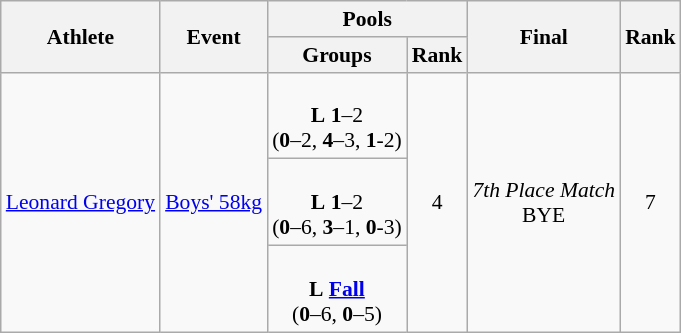<table class="wikitable" style="text-align:left; font-size:90%">
<tr>
<th rowspan="2">Athlete</th>
<th rowspan="2">Event</th>
<th colspan="2">Pools</th>
<th rowspan="2">Final</th>
<th rowspan="2">Rank</th>
</tr>
<tr>
<th>Groups</th>
<th>Rank</th>
</tr>
<tr>
<td rowspan="3"><a href='#'>Leonard Gregory</a></td>
<td rowspan="3"><a href='#'>Boys' 58kg</a></td>
<td align=center><br><strong>L</strong> <strong>1</strong>–2<br>(<strong>0</strong>–2, <strong>4</strong>–3, <strong>1</strong>-2)</td>
<td rowspan="3" align=center>4</td>
<td align=center rowspan=3><em>7th Place Match</em><br>BYE</td>
<td rowspan="3" align="center">7</td>
</tr>
<tr>
<td align=center><br><strong>L</strong> <strong>1</strong>–2<br>(<strong>0</strong>–6, <strong>3</strong>–1, <strong>0</strong>-3)</td>
</tr>
<tr>
<td align=center><br><strong>L</strong> <strong><a href='#'>Fall</a></strong><br>(<strong>0</strong>–6, <strong>0</strong>–5)</td>
</tr>
</table>
